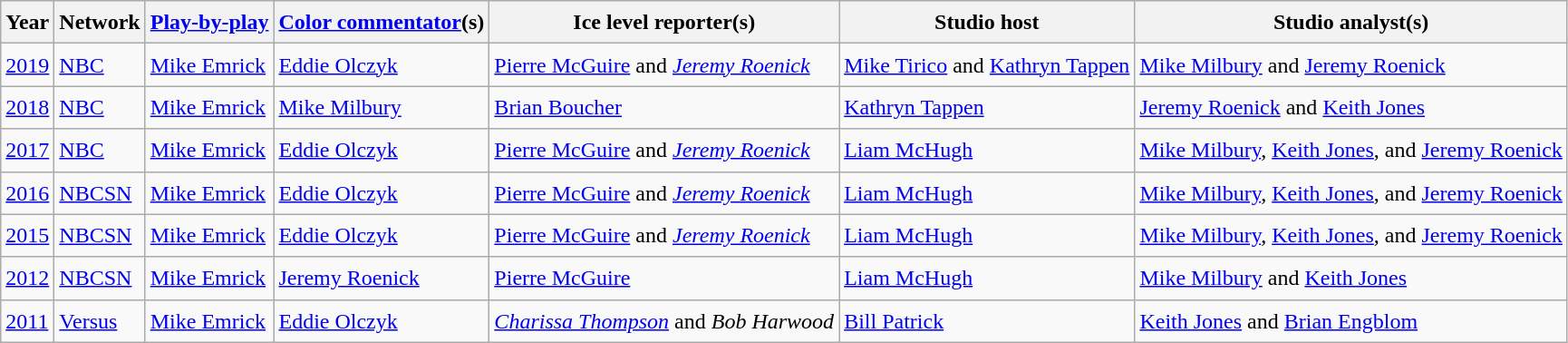<table class="wikitable sortable" style="font-size:1.00em; line-height:1.5em;">
<tr>
<th>Year</th>
<th>Network</th>
<th><a href='#'>Play-by-play</a></th>
<th><a href='#'>Color commentator</a>(s)</th>
<th>Ice level reporter(s)</th>
<th>Studio host</th>
<th>Studio analyst(s)</th>
</tr>
<tr>
<td><a href='#'>2019</a></td>
<td><a href='#'>NBC</a></td>
<td><a href='#'>Mike Emrick</a></td>
<td><a href='#'>Eddie Olczyk</a></td>
<td><a href='#'>Pierre McGuire</a> and <em><a href='#'>Jeremy Roenick</a></em></td>
<td><a href='#'>Mike Tirico</a> and <a href='#'>Kathryn Tappen</a></td>
<td><a href='#'>Mike Milbury</a> and <a href='#'>Jeremy Roenick</a></td>
</tr>
<tr>
<td><a href='#'>2018</a></td>
<td><a href='#'>NBC</a></td>
<td><a href='#'>Mike Emrick</a></td>
<td><a href='#'>Mike Milbury</a></td>
<td><a href='#'>Brian Boucher</a></td>
<td><a href='#'>Kathryn Tappen</a></td>
<td><a href='#'>Jeremy Roenick</a> and <a href='#'>Keith Jones</a></td>
</tr>
<tr>
<td><a href='#'>2017</a></td>
<td><a href='#'>NBC</a></td>
<td><a href='#'>Mike Emrick</a></td>
<td><a href='#'>Eddie Olczyk</a></td>
<td><a href='#'>Pierre McGuire</a> and <em><a href='#'>Jeremy Roenick</a></em></td>
<td><a href='#'>Liam McHugh</a></td>
<td><a href='#'>Mike Milbury</a>, <a href='#'>Keith Jones</a>, and <a href='#'>Jeremy Roenick</a></td>
</tr>
<tr>
<td><a href='#'>2016</a></td>
<td><a href='#'>NBCSN</a></td>
<td><a href='#'>Mike Emrick</a></td>
<td><a href='#'>Eddie Olczyk</a></td>
<td><a href='#'>Pierre McGuire</a> and <em><a href='#'>Jeremy Roenick</a></em></td>
<td><a href='#'>Liam McHugh</a></td>
<td><a href='#'>Mike Milbury</a>, <a href='#'>Keith Jones</a>, and <a href='#'>Jeremy Roenick</a></td>
</tr>
<tr>
<td><a href='#'>2015</a></td>
<td><a href='#'>NBCSN</a></td>
<td><a href='#'>Mike Emrick</a></td>
<td><a href='#'>Eddie Olczyk</a></td>
<td><a href='#'>Pierre McGuire</a> and <em><a href='#'>Jeremy Roenick</a></em></td>
<td><a href='#'>Liam McHugh</a></td>
<td><a href='#'>Mike Milbury</a>, <a href='#'>Keith Jones</a>, and <a href='#'>Jeremy Roenick</a></td>
</tr>
<tr>
<td><a href='#'>2012</a></td>
<td><a href='#'>NBCSN</a></td>
<td><a href='#'>Mike Emrick</a></td>
<td><a href='#'>Jeremy Roenick</a></td>
<td><a href='#'>Pierre McGuire</a></td>
<td><a href='#'>Liam McHugh</a></td>
<td><a href='#'>Mike Milbury</a> and <a href='#'>Keith Jones</a></td>
</tr>
<tr>
<td><a href='#'>2011</a></td>
<td><a href='#'>Versus</a></td>
<td><a href='#'>Mike Emrick</a></td>
<td><a href='#'>Eddie Olczyk</a></td>
<td><em><a href='#'>Charissa Thompson</a></em> and <em>Bob Harwood</em></td>
<td><a href='#'>Bill Patrick</a></td>
<td><a href='#'>Keith Jones</a> and <a href='#'>Brian Engblom</a></td>
</tr>
</table>
